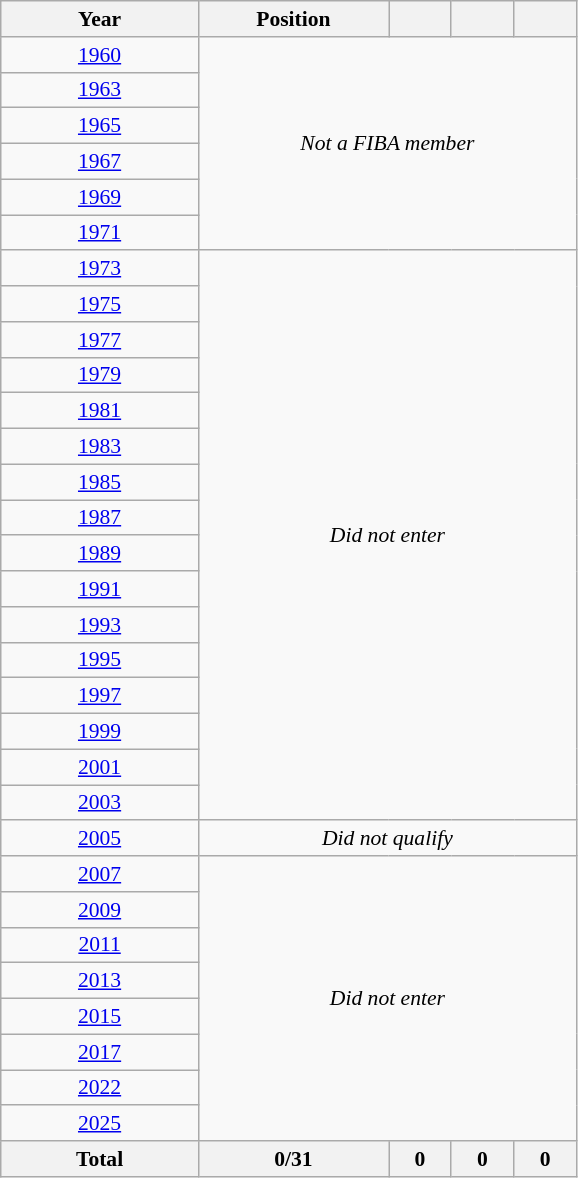<table class="wikitable" style="text-align: center;font-size:90%;">
<tr>
<th width=125>Year</th>
<th width=120>Position</th>
<th width=35></th>
<th width=35></th>
<th width=35></th>
</tr>
<tr>
<td> <a href='#'>1960</a></td>
<td rowspan=6 colspan=4><em>Not a FIBA member</em></td>
</tr>
<tr>
<td> <a href='#'>1963</a></td>
</tr>
<tr>
<td> <a href='#'>1965</a></td>
</tr>
<tr>
<td> <a href='#'>1967</a></td>
</tr>
<tr>
<td> <a href='#'>1969</a></td>
</tr>
<tr>
<td> <a href='#'>1971</a></td>
</tr>
<tr>
<td> <a href='#'>1973</a></td>
<td rowspan=16 colspan=4><em>Did not enter</em></td>
</tr>
<tr>
<td> <a href='#'>1975</a></td>
</tr>
<tr>
<td> <a href='#'>1977</a></td>
</tr>
<tr>
<td> <a href='#'>1979</a></td>
</tr>
<tr>
<td> <a href='#'>1981</a></td>
</tr>
<tr>
<td> <a href='#'>1983</a></td>
</tr>
<tr>
<td> <a href='#'>1985</a></td>
</tr>
<tr>
<td> <a href='#'>1987</a></td>
</tr>
<tr>
<td> <a href='#'>1989</a></td>
</tr>
<tr>
<td> <a href='#'>1991</a></td>
</tr>
<tr>
<td> <a href='#'>1993</a></td>
</tr>
<tr>
<td> <a href='#'>1995</a></td>
</tr>
<tr>
<td> <a href='#'>1997</a></td>
</tr>
<tr>
<td> <a href='#'>1999</a></td>
</tr>
<tr>
<td> <a href='#'>2001</a></td>
</tr>
<tr>
<td> <a href='#'>2003</a></td>
</tr>
<tr>
<td> <a href='#'>2005</a></td>
<td colspan=4><em>Did not qualify</em></td>
</tr>
<tr>
<td> <a href='#'>2007</a></td>
<td rowspan=8 colspan=4><em>Did not enter</em></td>
</tr>
<tr>
<td> <a href='#'>2009</a></td>
</tr>
<tr>
<td> <a href='#'>2011</a></td>
</tr>
<tr>
<td> <a href='#'>2013</a></td>
</tr>
<tr>
<td> <a href='#'>2015</a></td>
</tr>
<tr>
<td> <a href='#'>2017</a></td>
</tr>
<tr>
<td> <a href='#'>2022</a></td>
</tr>
<tr>
<td> <a href='#'>2025</a></td>
</tr>
<tr>
<th>Total</th>
<th>0/31</th>
<th>0</th>
<th>0</th>
<th>0</th>
</tr>
</table>
